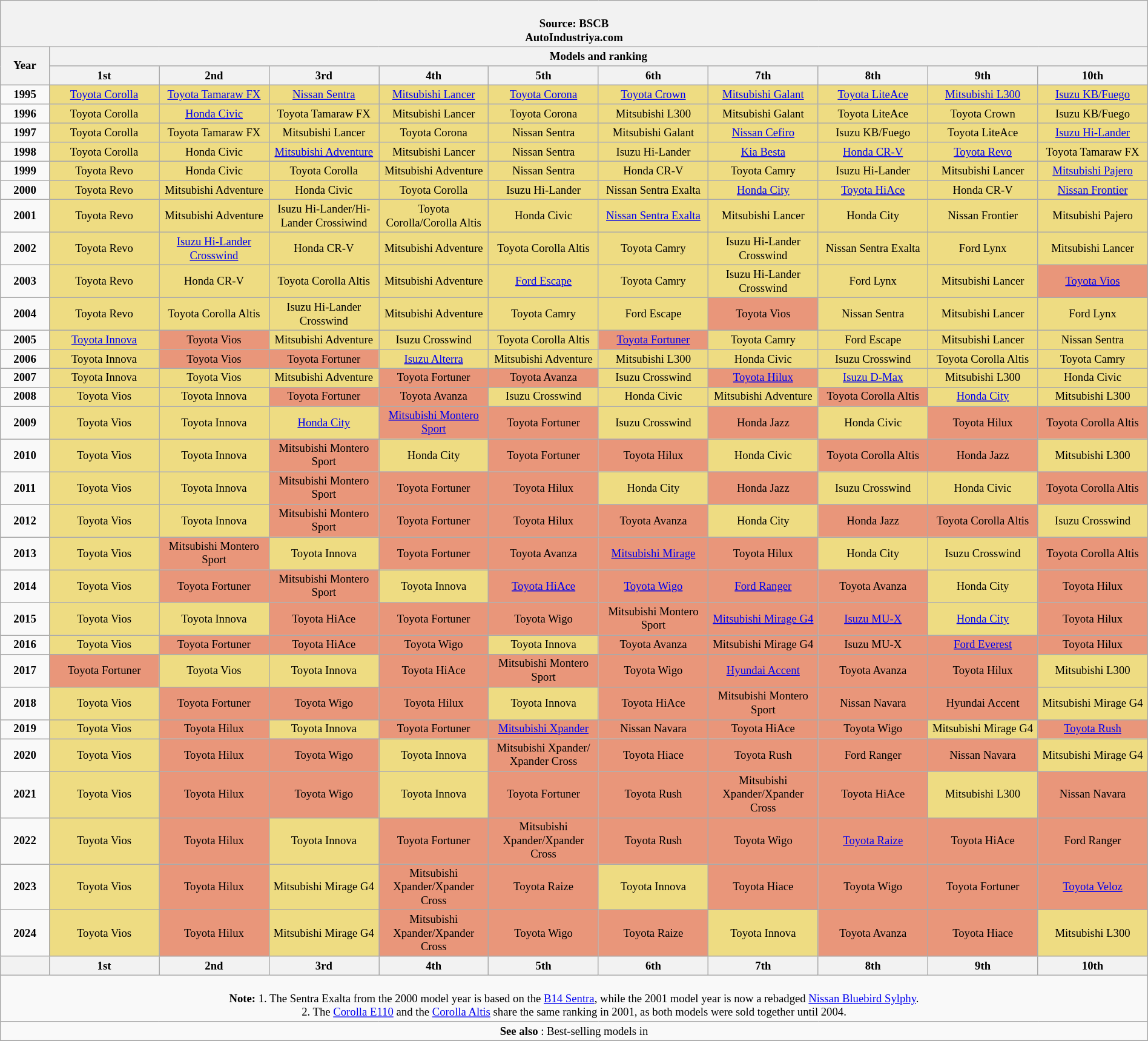<table class="wikitable" align="left" style="text-align: center; width:100%; font-size:78%;">
<tr>
<th colspan="11"><br>Source: BSCB<br>AutoIndustriya.com</th>
</tr>
<tr>
<th rowspan="2" style="width:4%;">Year</th>
<th colspan="10" style="width:90%;">Models and ranking</th>
</tr>
<tr>
<th style="width:9%;">1st</th>
<th style="width:9%;">2nd</th>
<th style="width:9%;">3rd</th>
<th style="width:9%;">4th</th>
<th style="width:9%;">5th</th>
<th style="width:9%;">6th</th>
<th style="width:9%;">7th</th>
<th style="width:9%;">8th</th>
<th style="width:9%;">9th</th>
<th style="width:9%;">10th</th>
</tr>
<tr>
<td><strong>1995</strong></td>
<td style="background: #EEDC82"><a href='#'>Toyota Corolla</a></td>
<td style="background: #EEDC82"><a href='#'>Toyota Tamaraw FX</a></td>
<td style="background: #EEDC82"><a href='#'>Nissan Sentra</a></td>
<td style="background: #EEDC82"><a href='#'>Mitsubishi Lancer</a></td>
<td style="background: #EEDC82"><a href='#'>Toyota Corona</a></td>
<td style="background: #EEDC82"><a href='#'>Toyota Crown</a></td>
<td style="background: #EEDC82"><a href='#'>Mitsubishi Galant</a></td>
<td style="background: #EEDC82"><a href='#'>Toyota LiteAce</a></td>
<td style="background: #EEDC82"><a href='#'>Mitsubishi L300</a></td>
<td style="background: #EEDC82"><a href='#'>Isuzu KB/Fuego</a></td>
</tr>
<tr>
<td><strong>1996</strong></td>
<td style="background: #EEDC82">Toyota Corolla</td>
<td style="background: #EEDC82"><a href='#'>Honda Civic</a></td>
<td style="background: #EEDC82">Toyota Tamaraw FX</td>
<td style="background: #EEDC82">Mitsubishi Lancer</td>
<td style="background: #EEDC82">Toyota Corona</td>
<td style="background: #EEDC82">Mitsubishi L300</td>
<td style="background: #EEDC82">Mitsubishi Galant</td>
<td style="background: #EEDC82">Toyota LiteAce</td>
<td style="background: #EEDC82">Toyota Crown</td>
<td style="background: #EEDC82">Isuzu KB/Fuego</td>
</tr>
<tr>
<td><strong>1997</strong></td>
<td style="background: #EEDC82">Toyota Corolla</td>
<td style="background: #EEDC82">Toyota Tamaraw FX</td>
<td style="background: #EEDC82">Mitsubishi Lancer</td>
<td style="background: #EEDC82">Toyota Corona</td>
<td style="background: #EEDC82">Nissan Sentra</td>
<td style="background: #EEDC82">Mitsubishi Galant</td>
<td style="background: #EEDC82"><a href='#'>Nissan Cefiro</a></td>
<td style="background: #EEDC82">Isuzu KB/Fuego</td>
<td style="background: #EEDC82">Toyota LiteAce</td>
<td style="background: #EEDC82"><a href='#'>Isuzu Hi-Lander</a></td>
</tr>
<tr>
<td><strong>1998</strong></td>
<td style="background: #EEDC82">Toyota Corolla</td>
<td style="background: #EEDC82">Honda Civic</td>
<td style="background: #EEDC82"><a href='#'>Mitsubishi Adventure</a></td>
<td style="background: #EEDC82">Mitsubishi Lancer</td>
<td style="background: #EEDC82">Nissan Sentra</td>
<td style="background: #EEDC82">Isuzu Hi-Lander</td>
<td style="background: #EEDC82"><a href='#'>Kia Besta</a></td>
<td style="background: #EEDC82"><a href='#'>Honda CR-V</a></td>
<td style="background: #EEDC82"><a href='#'>Toyota Revo</a></td>
<td style="background: #EEDC82">Toyota Tamaraw FX</td>
</tr>
<tr>
<td><strong>1999</strong></td>
<td style="background: #EEDC82">Toyota Revo</td>
<td style="background: #EEDC82">Honda Civic</td>
<td style="background: #EEDC82">Toyota Corolla</td>
<td style="background: #EEDC82">Mitsubishi Adventure</td>
<td style="background: #EEDC82">Nissan Sentra</td>
<td style="background: #EEDC82">Honda CR-V</td>
<td style="background: #EEDC82">Toyota Camry</td>
<td style="background: #EEDC82">Isuzu Hi-Lander</td>
<td style="background: #EEDC82">Mitsubishi Lancer</td>
<td style="background: #EEDC82"><a href='#'>Mitsubishi Pajero</a></td>
</tr>
<tr>
<td><strong>2000</strong></td>
<td style="background: #EEDC82">Toyota Revo</td>
<td style="background: #EEDC82">Mitsubishi Adventure</td>
<td style="background: #EEDC82">Honda Civic</td>
<td style="background: #EEDC82">Toyota Corolla</td>
<td style="background: #EEDC82">Isuzu Hi-Lander</td>
<td style="background: #EEDC82">Nissan Sentra Exalta</td>
<td style="background: #EEDC82"><a href='#'>Honda City</a></td>
<td style="background: #EEDC82"><a href='#'>Toyota HiAce</a></td>
<td style="background: #EEDC82">Honda CR-V</td>
<td style="background: #EEDC82"><a href='#'>Nissan Frontier</a></td>
</tr>
<tr>
<td><strong>2001</strong></td>
<td style="background: #EEDC82">Toyota Revo</td>
<td style="background: #EEDC82">Mitsubishi Adventure</td>
<td style="background: #EEDC82">Isuzu Hi-Lander/Hi-Lander Crossiwind</td>
<td style="background: #EEDC82">Toyota Corolla/Corolla Altis</td>
<td style="background: #EEDC82">Honda Civic</td>
<td style="background: #EEDC82"><a href='#'>Nissan Sentra Exalta</a></td>
<td style="background: #EEDC82">Mitsubishi Lancer</td>
<td style="background: #EEDC82">Honda City</td>
<td style="background: #EEDC82">Nissan  Frontier</td>
<td style="background: #EEDC82">Mitsubishi Pajero</td>
</tr>
<tr>
<td><strong>2002</strong></td>
<td style="background: #EEDC82">Toyota Revo</td>
<td style="background: #EEDC82"><a href='#'>Isuzu Hi-Lander Crosswind</a></td>
<td style="background: #EEDC82">Honda CR-V</td>
<td style="background: #EEDC82">Mitsubishi Adventure</td>
<td style="background: #EEDC82">Toyota Corolla Altis</td>
<td style="background: #EEDC82">Toyota Camry</td>
<td style="background: #EEDC82">Isuzu Hi-Lander Crosswind</td>
<td style="background: #EEDC82">Nissan Sentra Exalta</td>
<td style="background: #EEDC82">Ford Lynx</td>
<td style="background: #EEDC82">Mitsubishi Lancer</td>
</tr>
<tr>
<td><strong>2003</strong></td>
<td style="background: #EEDC82">Toyota Revo</td>
<td style="background: #EEDC82">Honda CR-V</td>
<td style="background: #EEDC82">Toyota Corolla Altis</td>
<td style="background: #EEDC82">Mitsubishi Adventure</td>
<td style="background: #EEDC82"><a href='#'>Ford Escape</a></td>
<td style="background: #EEDC82">Toyota Camry</td>
<td style="background: #EEDC82">Isuzu Hi-Lander Crosswind</td>
<td style="background: #EEDC82">Ford Lynx</td>
<td style="background: #EEDC82">Mitsubishi Lancer</td>
<td style="background: #E9967A"><a href='#'>Toyota Vios</a></td>
</tr>
<tr>
<td><strong>2004</strong></td>
<td style="background: #EEDC82">Toyota Revo</td>
<td style="background: #EEDC82">Toyota Corolla Altis</td>
<td style="background: #EEDC82">Isuzu Hi-Lander Crosswind</td>
<td style="background: #EEDC82">Mitsubishi Adventure</td>
<td style="background: #EEDC82">Toyota Camry</td>
<td style="background: #EEDC82">Ford Escape</td>
<td style="background: #E9967A">Toyota Vios</td>
<td style="background: #EEDC82">Nissan Sentra</td>
<td style="background: #EEDC82">Mitsubishi Lancer</td>
<td style="background: #EEDC82">Ford Lynx</td>
</tr>
<tr>
<td><strong>2005</strong></td>
<td style="background: #EEDC82"><a href='#'>Toyota Innova</a></td>
<td style="background: #E9967A">Toyota Vios</td>
<td style="background: #EEDC82">Mitsubishi Adventure</td>
<td style="background: #EEDC82">Isuzu Crosswind</td>
<td style="background: #EEDC82">Toyota Corolla Altis</td>
<td style="background: #E9967A"><a href='#'>Toyota Fortuner</a></td>
<td style="background: #EEDC82">Toyota Camry</td>
<td style="background: #EEDC82">Ford Escape</td>
<td style="background: #EEDC82">Mitsubishi Lancer</td>
<td style="background: #EEDC82">Nissan Sentra</td>
</tr>
<tr>
<td><strong>2006</strong></td>
<td style="background: #EEDC82">Toyota Innova</td>
<td style="background: #E9967A">Toyota Vios</td>
<td style="background: #E9967A">Toyota Fortuner</td>
<td style="background: #EEDC82"><a href='#'>Isuzu Alterra</a></td>
<td style="background: #EEDC82">Mitsubishi Adventure</td>
<td style="background: #EEDC82">Mitsubishi L300</td>
<td style="background: #EEDC82">Honda Civic</td>
<td style="background: #EEDC82">Isuzu Crosswind</td>
<td style="background: #EEDC82">Toyota Corolla Altis</td>
<td style="background: #EEDC82">Toyota Camry</td>
</tr>
<tr>
<td><strong>2007</strong></td>
<td style="background: #EEDC82">Toyota Innova</td>
<td style="background: #EEDC82">Toyota Vios</td>
<td style="background: #EEDC82">Mitsubishi Adventure</td>
<td style="background: #E9967A">Toyota Fortuner</td>
<td style="background: #E9967A">Toyota Avanza</td>
<td style="background: #EEDC82">Isuzu Crosswind</td>
<td style="background: #E9967A"><a href='#'>Toyota Hilux</a></td>
<td style="background: #EEDC82"><a href='#'>Isuzu D-Max</a></td>
<td style="background: #EEDC82">Mitsubishi L300</td>
<td style="background: #EEDC82">Honda Civic</td>
</tr>
<tr>
<td><strong>2008</strong></td>
<td style="background: #EEDC82">Toyota Vios</td>
<td style="background: #EEDC82">Toyota Innova</td>
<td style="background: #E9967A">Toyota Fortuner</td>
<td style="background: #E9967A">Toyota Avanza</td>
<td style="background: #EEDC82">Isuzu Crosswind</td>
<td style="background: #EEDC82">Honda Civic</td>
<td style="background: #EEDC82">Mitsubishi Adventure</td>
<td style="background: #E9967A">Toyota Corolla Altis</td>
<td style="background: #EEDC82"><a href='#'>Honda City</a></td>
<td style="background: #EEDC82">Mitsubishi L300</td>
</tr>
<tr>
<td><strong>2009</strong></td>
<td style="background: #EEDC82">Toyota Vios</td>
<td style="background: #EEDC82">Toyota Innova</td>
<td style="background: #EEDC82"><a href='#'>Honda City</a></td>
<td style="background: #E9967A"><a href='#'>Mitsubishi Montero Sport</a></td>
<td style="background: #E9967A">Toyota Fortuner</td>
<td style="background: #EEDC82">Isuzu Crosswind</td>
<td style="background: #E9967A">Honda Jazz</td>
<td style="background: #EEDC82">Honda Civic</td>
<td style="background: #E9967A">Toyota Hilux</td>
<td style="background: #E9967A">Toyota Corolla Altis</td>
</tr>
<tr>
<td><strong>2010</strong></td>
<td style="background: #EEDC82">Toyota Vios</td>
<td style="background: #EEDC82">Toyota Innova</td>
<td style="background: #E9967A">Mitsubishi Montero Sport</td>
<td style="background: #EEDC82">Honda City</td>
<td style="background: #E9967A">Toyota Fortuner</td>
<td style="background: #E9967A">Toyota Hilux</td>
<td style="background: #EEDC82">Honda Civic</td>
<td style="background: #E9967A">Toyota Corolla Altis</td>
<td style="background: #E9967A">Honda Jazz</td>
<td style="background: #EEDC82">Mitsubishi L300</td>
</tr>
<tr>
<td><strong>2011</strong></td>
<td style="background: #EEDC82">Toyota Vios</td>
<td style="background: #EEDC82">Toyota Innova</td>
<td style="background: #E9967A">Mitsubishi Montero Sport</td>
<td style="background: #E9967A">Toyota Fortuner</td>
<td style="background: #E9967A">Toyota Hilux</td>
<td style="background: #EEDC82">Honda City</td>
<td style="background: #E9967A">Honda Jazz</td>
<td style="background: #EEDC82">Isuzu Crosswind</td>
<td style="background: #EEDC82">Honda Civic</td>
<td style="background: #E9967A">Toyota Corolla Altis</td>
</tr>
<tr>
<td><strong>2012</strong></td>
<td style="background: #EEDC82">Toyota Vios</td>
<td style="background: #EEDC82">Toyota Innova</td>
<td style="background: #E9967A">Mitsubishi Montero Sport</td>
<td style="background: #E9967A">Toyota Fortuner</td>
<td style="background: #E9967A">Toyota Hilux</td>
<td style="background: #E9967A">Toyota Avanza</td>
<td style="background: #EEDC82">Honda City</td>
<td style="background: #E9967A">Honda Jazz</td>
<td style="background: #E9967A">Toyota Corolla Altis</td>
<td style="background: #EEDC82">Isuzu Crosswind</td>
</tr>
<tr>
<td><strong>2013</strong></td>
<td style="background: #EEDC82">Toyota Vios</td>
<td style="background: #E9967A">Mitsubishi Montero Sport</td>
<td style="background: #EEDC82">Toyota Innova</td>
<td style="background: #E9967A">Toyota Fortuner</td>
<td style="background: #E9967A">Toyota Avanza</td>
<td style="background: #E9967A"><a href='#'>Mitsubishi Mirage</a></td>
<td style="background: #E9967A">Toyota Hilux</td>
<td style="background: #EEDC82">Honda City</td>
<td style="background: #EEDC82">Isuzu Crosswind</td>
<td style="background: #E9967A">Toyota Corolla Altis</td>
</tr>
<tr>
<td><strong>2014</strong></td>
<td style="background: #EEDC82">Toyota Vios</td>
<td style="background: #E9967A">Toyota Fortuner</td>
<td style="background: #E9967A">Mitsubishi Montero Sport</td>
<td style="background: #EEDC82">Toyota Innova</td>
<td style="background: #E9967A"><a href='#'>Toyota HiAce</a></td>
<td style="background: #E9967A"><a href='#'>Toyota Wigo</a></td>
<td style="background: #E9967A"><a href='#'>Ford Ranger</a></td>
<td style="background: #E9967A">Toyota Avanza</td>
<td style="background: #EEDC82">Honda City</td>
<td style="background: #E9967A">Toyota Hilux</td>
</tr>
<tr>
<td><strong>2015</strong></td>
<td style="background: #EEDC82">Toyota Vios</td>
<td style="background: #EEDC82">Toyota Innova</td>
<td style="background: #E9967A">Toyota HiAce</td>
<td style="background: #E9967A">Toyota Fortuner</td>
<td style="background: #E9967A">Toyota Wigo</td>
<td style="background: #E9967A">Mitsubishi Montero Sport</td>
<td style="background: #E9967A"><a href='#'>Mitsubishi Mirage G4</a></td>
<td style="background: #E9967A"><a href='#'>Isuzu MU-X</a></td>
<td style="background: #EEDC82"><a href='#'>Honda City</a></td>
<td style="background: #E9967A">Toyota Hilux</td>
</tr>
<tr>
<td><strong>2016</strong></td>
<td style="background: #EEDC82">Toyota Vios</td>
<td style="background: #E9967A">Toyota Fortuner</td>
<td style="background: #E9967A">Toyota HiAce</td>
<td style="background: #E9967A">Toyota Wigo</td>
<td style="background: #EEDC82">Toyota Innova</td>
<td style="background: #E9967A">Toyota Avanza</td>
<td style="background: #E9967A">Mitsubishi Mirage G4</td>
<td style="background: #E9967A">Isuzu MU-X</td>
<td style="background: #E9967A"><a href='#'>Ford Everest</a></td>
<td style="background: #E9967A">Toyota Hilux</td>
</tr>
<tr>
<td><strong>2017</strong></td>
<td style="background: #E9967A">Toyota Fortuner</td>
<td style="background: #EEDC82">Toyota Vios</td>
<td style="background: #EEDC82">Toyota Innova</td>
<td style="background: #E9967A">Toyota HiAce</td>
<td style="background: #E9967A">Mitsubishi Montero Sport</td>
<td style="background: #E9967A">Toyota Wigo</td>
<td style="background: #E9967A"><a href='#'>Hyundai Accent</a></td>
<td style="background: #E9967A">Toyota Avanza</td>
<td style="background: #E9967A">Toyota Hilux</td>
<td style="background: #EEDC82">Mitsubishi L300</td>
</tr>
<tr>
<td><strong>2018</strong></td>
<td style="background: #EEDC82">Toyota Vios</td>
<td style="background: #E9967A">Toyota Fortuner</td>
<td style="background: #E9967A">Toyota Wigo</td>
<td style="background: #E9967A">Toyota Hilux</td>
<td style="background: #EEDC82">Toyota Innova</td>
<td style="background: #E9967A">Toyota HiAce</td>
<td style="background: #E9967A">Mitsubishi Montero Sport</td>
<td style="background: #E9967A">Nissan Navara</td>
<td style="background: #E9967A">Hyundai Accent</td>
<td style="background: #EEDC82">Mitsubishi Mirage G4</td>
</tr>
<tr>
<td><strong>2019</strong></td>
<td style="background: #EEDC82">Toyota Vios</td>
<td style="background: #E9967A">Toyota Hilux</td>
<td style="background: #EEDC82">Toyota Innova</td>
<td style="background: #E9967A">Toyota Fortuner</td>
<td style="background: #E9967A"><a href='#'>Mitsubishi Xpander</a></td>
<td style="background: #E9967A">Nissan Navara</td>
<td style="background: #E9967A">Toyota HiAce</td>
<td style="background: #E9967A">Toyota Wigo</td>
<td style="background: #EEDC82">Mitsubishi Mirage G4</td>
<td style="background: #E9967A"><a href='#'>Toyota Rush</a></td>
</tr>
<tr>
<td><strong>2020</strong></td>
<td style="background: #EEDC82">Toyota Vios</td>
<td style="background: #E9967A">Toyota Hilux</td>
<td style="background: #E9967A">Toyota Wigo</td>
<td style="background: #EEDC82">Toyota Innova</td>
<td style="background: #E9967A">Mitsubishi Xpander/ Xpander Cross</td>
<td style="background: #E9967A">Toyota Hiace</td>
<td style="background: #E9967A">Toyota Rush</td>
<td style="background: #E9967A">Ford Ranger</td>
<td style="background: #E9967A">Nissan Navara</td>
<td style="background: #EEDC82">Mitsubishi Mirage G4</td>
</tr>
<tr>
<td><strong>2021</strong></td>
<td style="background: #EEDC82">Toyota Vios</td>
<td style="background: #E9967A">Toyota Hilux</td>
<td style="background: #E9967A">Toyota Wigo</td>
<td style="background: #EEDC82">Toyota Innova</td>
<td style="background: #E9967A">Toyota Fortuner</td>
<td style="background: #E9967A">Toyota Rush</td>
<td style="background: #E9967A">Mitsubishi Xpander/Xpander Cross</td>
<td style="background: #E9967A">Toyota HiAce</td>
<td style="background: #EEDC82">Mitsubishi L300</td>
<td style="background: #E9967A">Nissan Navara</td>
</tr>
<tr>
<td><strong>2022</strong></td>
<td style="background: #EEDC82">Toyota Vios</td>
<td style="background: #E9967A">Toyota Hilux</td>
<td style="background: #EEDC82">Toyota Innova</td>
<td style="background: #E9967A">Toyota Fortuner</td>
<td style="background: #E9967A">Mitsubishi Xpander/Xpander Cross</td>
<td style="background: #E9967A">Toyota Rush</td>
<td style="background: #E9967A">Toyota Wigo</td>
<td style="background: #E9967A"><a href='#'>Toyota Raize</a></td>
<td style="background: #E9967A">Toyota HiAce</td>
<td style="background: #E9967A">Ford Ranger</td>
</tr>
<tr>
<td><strong>2023</strong></td>
<td style="background: #EEDC82">Toyota Vios</td>
<td style="background: #E9967A">Toyota Hilux</td>
<td style="background: #EEDC82">Mitsubishi Mirage G4</td>
<td style="background: #E9967A">Mitsubishi Xpander/Xpander Cross</td>
<td style="background: #E9967A">Toyota Raize</td>
<td style="background: #EEDC82">Toyota Innova</td>
<td style="background: #E9967A">Toyota Hiace</td>
<td style="background: #E9967A">Toyota Wigo</td>
<td style="background: #E9967A">Toyota Fortuner</td>
<td style="background: #E9967A"><a href='#'>Toyota Veloz</a></td>
</tr>
<tr>
<td><strong>2024</strong></td>
<td style="background: #EEDC82">Toyota Vios</td>
<td style="background: #E9967A">Toyota Hilux</td>
<td style="background: #EEDC82">Mitsubishi Mirage G4</td>
<td style="background: #E9967A">Mitsubishi Xpander/Xpander Cross</td>
<td style="background: #E9967A">Toyota Wigo</td>
<td style="background: #E9967A">Toyota Raize</td>
<td style="background: #EEDC82">Toyota Innova</td>
<td style="background: #E9967A">Toyota Avanza</td>
<td style="background: #E9967A">Toyota Hiace</td>
<td style="background: #EEDC82">Mitsubishi L300</td>
</tr>
<tr>
<th></th>
<th style="width:9%;">1st</th>
<th style="width:9%;">2nd</th>
<th style="width:9%;">3rd</th>
<th style="width:9%;">4th</th>
<th style="width:9%;">5th</th>
<th style="width:9%;">6th</th>
<th style="width:9%;">7th</th>
<th style="width:9%;">8th</th>
<th style="width:9%;">9th</th>
<th style="width:9%;">10th</th>
</tr>
<tr>
<td colspan="11"><br><strong>Note:</strong> 1. The Sentra Exalta from the 2000 model year is based on the <a href='#'>B14 Sentra</a>, while the 2001 model year is now a rebadged <a href='#'>Nissan Bluebird Sylphy</a>.<br>2. The <a href='#'>Corolla E110</a> and the <a href='#'>Corolla Altis</a> share the same ranking in 2001, as both models were sold together until 2004.</td>
</tr>
<tr>
<td colspan="11"><strong>See also</strong> : Best-selling models in </td>
</tr>
<tr>
</tr>
</table>
